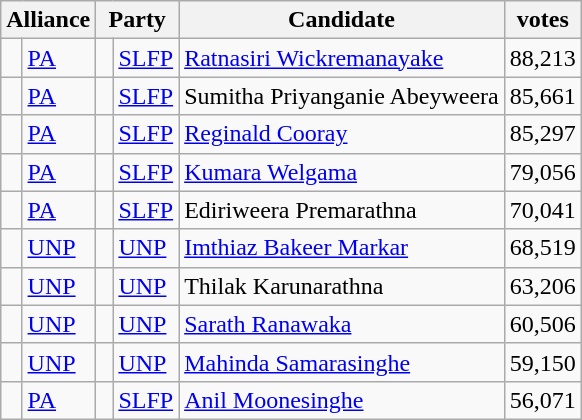<table class="wikitable sortable mw-collapsible">
<tr>
<th colspan="2">Alliance</th>
<th colspan="2">Party</th>
<th>Candidate</th>
<th>votes</th>
</tr>
<tr>
<td bgcolor=> </td>
<td align=left><a href='#'>PA</a></td>
<td bgcolor=> </td>
<td align=left><a href='#'>SLFP</a></td>
<td><a href='#'>Ratnasiri Wickremanayake</a></td>
<td>88,213</td>
</tr>
<tr>
<td bgcolor=> </td>
<td align=left><a href='#'>PA</a></td>
<td bgcolor=> </td>
<td align=left><a href='#'>SLFP</a></td>
<td>Sumitha Priyanganie Abeyweera</td>
<td>85,661</td>
</tr>
<tr>
<td bgcolor=> </td>
<td align=left><a href='#'>PA</a></td>
<td bgcolor=> </td>
<td align=left><a href='#'>SLFP</a></td>
<td><a href='#'>Reginald Cooray</a></td>
<td>85,297</td>
</tr>
<tr>
<td bgcolor=> </td>
<td align=left><a href='#'>PA</a></td>
<td bgcolor=> </td>
<td align=left><a href='#'>SLFP</a></td>
<td><a href='#'>Kumara Welgama</a></td>
<td>79,056</td>
</tr>
<tr>
<td bgcolor=> </td>
<td align=left><a href='#'>PA</a></td>
<td bgcolor=> </td>
<td align=left><a href='#'>SLFP</a></td>
<td>Ediriweera Premarathna</td>
<td>70,041</td>
</tr>
<tr>
<td bgcolor=> </td>
<td align=left><a href='#'>UNP</a></td>
<td bgcolor=> </td>
<td align=left><a href='#'>UNP</a></td>
<td><a href='#'>Imthiaz Bakeer Markar</a></td>
<td>68,519</td>
</tr>
<tr>
<td bgcolor=> </td>
<td align=left><a href='#'>UNP</a></td>
<td bgcolor=> </td>
<td align=left><a href='#'>UNP</a></td>
<td>Thilak Karunarathna</td>
<td>63,206</td>
</tr>
<tr>
<td bgcolor=> </td>
<td align=left><a href='#'>UNP</a></td>
<td bgcolor=> </td>
<td align=left><a href='#'>UNP</a></td>
<td><a href='#'>Sarath Ranawaka</a></td>
<td>60,506</td>
</tr>
<tr>
<td bgcolor=> </td>
<td align=left><a href='#'>UNP</a></td>
<td bgcolor=> </td>
<td align=left><a href='#'>UNP</a></td>
<td><a href='#'>Mahinda Samarasinghe</a></td>
<td>59,150</td>
</tr>
<tr>
<td bgcolor=> </td>
<td align=left><a href='#'>PA</a></td>
<td bgcolor=> </td>
<td align=left><a href='#'>SLFP</a></td>
<td><a href='#'>Anil Moonesinghe</a></td>
<td>56,071</td>
</tr>
</table>
